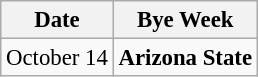<table class="wikitable" style="font-size:95%;">
<tr>
<th>Date</th>
<th colspan="2">Bye Week</th>
</tr>
<tr>
<td>October 14</td>
<td><strong>Arizona State</strong></td>
</tr>
</table>
